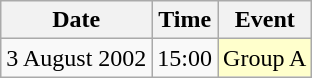<table class = "wikitable" style="text-align:center;">
<tr>
<th>Date</th>
<th>Time</th>
<th>Event</th>
</tr>
<tr>
<td>3 August 2002</td>
<td>15:00</td>
<td bgcolor=ffffcc>Group A</td>
</tr>
</table>
